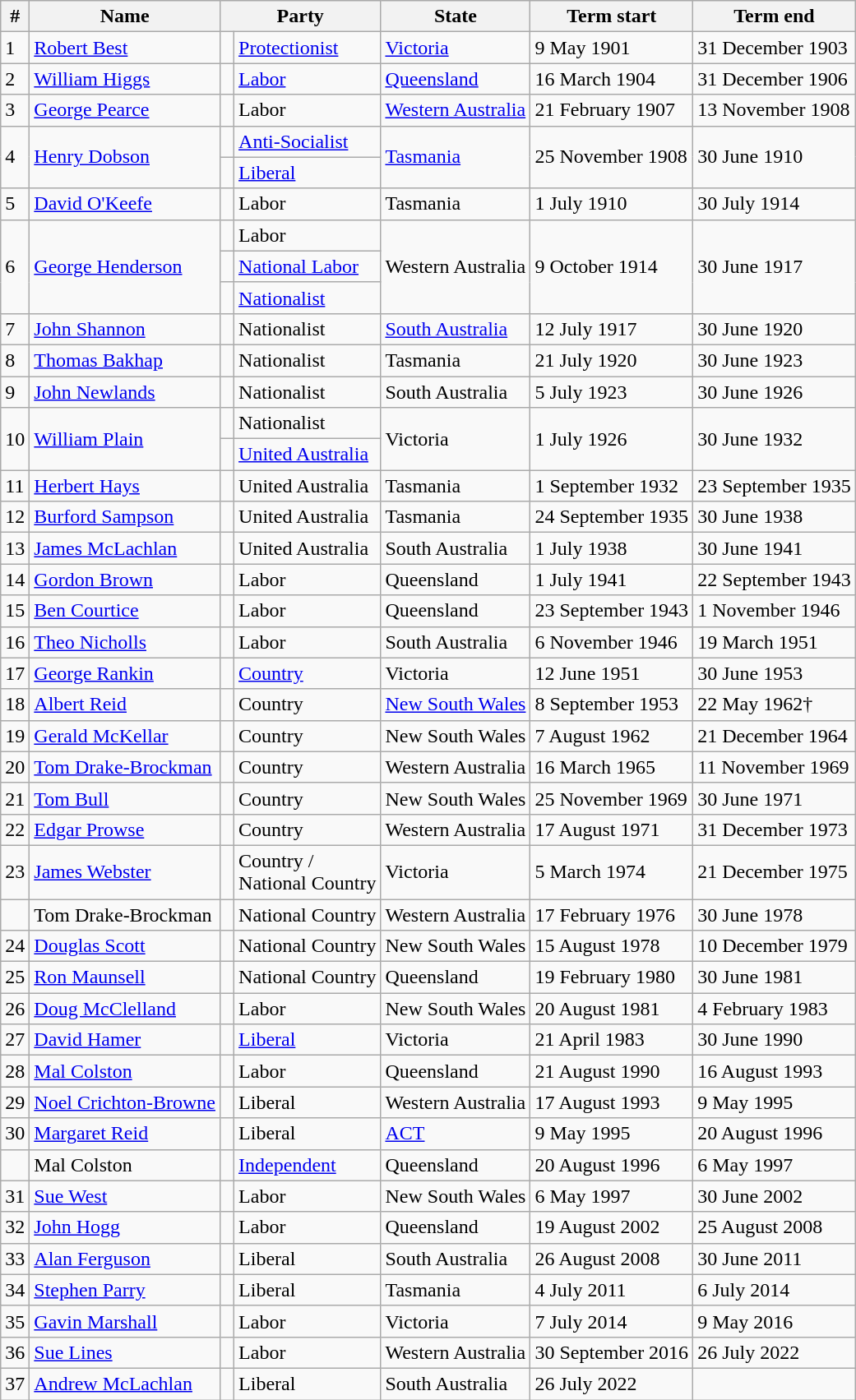<table class="wikitable">
<tr>
<th>#</th>
<th>Name</th>
<th colspan=2>Party</th>
<th>State</th>
<th>Term start</th>
<th>Term end</th>
</tr>
<tr>
<td>1</td>
<td><a href='#'>Robert Best</a></td>
<td> </td>
<td><a href='#'>Protectionist</a></td>
<td><a href='#'>Victoria</a></td>
<td>9 May 1901</td>
<td>31 December 1903</td>
</tr>
<tr>
<td>2</td>
<td><a href='#'>William Higgs</a></td>
<td> </td>
<td><a href='#'>Labor</a></td>
<td><a href='#'>Queensland</a></td>
<td>16 March 1904</td>
<td>31 December 1906</td>
</tr>
<tr>
<td>3</td>
<td><a href='#'>George Pearce</a></td>
<td> </td>
<td>Labor</td>
<td><a href='#'>Western Australia</a></td>
<td>21 February 1907</td>
<td>13 November 1908</td>
</tr>
<tr>
<td rowspan=2>4</td>
<td rowspan=2><a href='#'>Henry Dobson</a></td>
<td> </td>
<td><a href='#'>Anti-Socialist</a></td>
<td rowspan=2><a href='#'>Tasmania</a></td>
<td rowspan=2>25 November 1908</td>
<td rowspan=2>30 June 1910</td>
</tr>
<tr>
<td> </td>
<td><a href='#'>Liberal</a></td>
</tr>
<tr>
<td>5</td>
<td><a href='#'>David O'Keefe</a></td>
<td> </td>
<td>Labor</td>
<td>Tasmania</td>
<td>1 July 1910</td>
<td>30 July 1914</td>
</tr>
<tr>
<td rowspan=3>6</td>
<td rowspan=3><a href='#'>George Henderson</a></td>
<td> </td>
<td>Labor</td>
<td rowspan=3>Western Australia</td>
<td rowspan=3>9 October 1914</td>
<td rowspan=3>30 June 1917</td>
</tr>
<tr>
<td> </td>
<td><a href='#'>National Labor</a></td>
</tr>
<tr>
<td> </td>
<td><a href='#'>Nationalist</a></td>
</tr>
<tr>
<td>7</td>
<td><a href='#'>John Shannon</a></td>
<td> </td>
<td>Nationalist</td>
<td><a href='#'>South Australia</a></td>
<td>12 July 1917</td>
<td>30 June 1920</td>
</tr>
<tr>
<td>8</td>
<td><a href='#'>Thomas Bakhap</a></td>
<td> </td>
<td>Nationalist</td>
<td>Tasmania</td>
<td>21 July 1920</td>
<td>30 June 1923</td>
</tr>
<tr>
<td>9</td>
<td><a href='#'>John Newlands</a></td>
<td> </td>
<td>Nationalist</td>
<td>South Australia</td>
<td>5 July 1923</td>
<td>30 June 1926</td>
</tr>
<tr>
<td rowspan=2>10</td>
<td rowspan=2><a href='#'>William Plain</a></td>
<td> </td>
<td>Nationalist</td>
<td rowspan=2>Victoria</td>
<td rowspan=2>1 July 1926</td>
<td rowspan=2>30 June 1932</td>
</tr>
<tr>
<td> </td>
<td><a href='#'>United Australia</a></td>
</tr>
<tr>
<td>11</td>
<td><a href='#'>Herbert Hays</a></td>
<td> </td>
<td>United Australia</td>
<td>Tasmania</td>
<td>1 September 1932</td>
<td>23 September 1935</td>
</tr>
<tr>
<td>12</td>
<td><a href='#'>Burford Sampson</a></td>
<td> </td>
<td>United Australia</td>
<td>Tasmania</td>
<td>24 September 1935</td>
<td>30 June 1938</td>
</tr>
<tr>
<td>13</td>
<td><a href='#'>James McLachlan</a></td>
<td> </td>
<td>United Australia</td>
<td>South Australia</td>
<td>1 July 1938</td>
<td>30 June 1941</td>
</tr>
<tr>
<td>14</td>
<td><a href='#'>Gordon Brown</a></td>
<td> </td>
<td>Labor</td>
<td>Queensland</td>
<td>1 July 1941</td>
<td>22 September 1943</td>
</tr>
<tr>
<td>15</td>
<td><a href='#'>Ben Courtice</a></td>
<td> </td>
<td>Labor</td>
<td>Queensland</td>
<td>23 September 1943</td>
<td>1 November 1946</td>
</tr>
<tr>
<td>16</td>
<td><a href='#'>Theo Nicholls</a></td>
<td> </td>
<td>Labor</td>
<td>South Australia</td>
<td>6 November 1946</td>
<td>19 March 1951</td>
</tr>
<tr>
<td>17</td>
<td><a href='#'>George Rankin</a></td>
<td> </td>
<td><a href='#'>Country</a></td>
<td>Victoria</td>
<td>12 June 1951</td>
<td>30 June 1953</td>
</tr>
<tr>
<td>18</td>
<td><a href='#'>Albert Reid</a></td>
<td> </td>
<td>Country</td>
<td><a href='#'>New South Wales</a></td>
<td>8 September 1953</td>
<td>22 May 1962†</td>
</tr>
<tr>
<td>19</td>
<td><a href='#'>Gerald McKellar</a></td>
<td> </td>
<td>Country</td>
<td>New South Wales</td>
<td>7 August 1962</td>
<td>21 December 1964</td>
</tr>
<tr>
<td>20</td>
<td><a href='#'>Tom Drake-Brockman</a></td>
<td> </td>
<td>Country</td>
<td>Western Australia</td>
<td>16 March 1965</td>
<td>11 November 1969</td>
</tr>
<tr>
<td>21</td>
<td><a href='#'>Tom Bull</a></td>
<td> </td>
<td>Country</td>
<td>New South Wales</td>
<td>25 November 1969</td>
<td>30 June 1971</td>
</tr>
<tr>
<td>22</td>
<td><a href='#'>Edgar Prowse</a></td>
<td> </td>
<td>Country</td>
<td>Western Australia</td>
<td>17 August 1971</td>
<td>31 December 1973</td>
</tr>
<tr>
<td>23</td>
<td><a href='#'>James Webster</a></td>
<td> </td>
<td>Country /<br>National Country</td>
<td>Victoria</td>
<td>5 March 1974</td>
<td>21 December 1975</td>
</tr>
<tr>
<td></td>
<td>Tom Drake-Brockman</td>
<td> </td>
<td>National Country</td>
<td>Western Australia</td>
<td>17 February 1976</td>
<td>30 June 1978</td>
</tr>
<tr>
<td>24</td>
<td><a href='#'>Douglas Scott</a></td>
<td> </td>
<td>National Country</td>
<td>New South Wales</td>
<td>15 August 1978</td>
<td>10 December 1979</td>
</tr>
<tr>
<td>25</td>
<td><a href='#'>Ron Maunsell</a></td>
<td> </td>
<td>National Country</td>
<td>Queensland</td>
<td>19 February 1980</td>
<td>30 June 1981</td>
</tr>
<tr>
<td>26</td>
<td><a href='#'>Doug McClelland</a></td>
<td> </td>
<td>Labor</td>
<td>New South Wales</td>
<td>20 August 1981</td>
<td>4 February 1983</td>
</tr>
<tr>
<td>27</td>
<td><a href='#'>David Hamer</a></td>
<td> </td>
<td><a href='#'>Liberal</a></td>
<td>Victoria</td>
<td>21 April 1983</td>
<td>30 June 1990</td>
</tr>
<tr>
<td>28</td>
<td><a href='#'>Mal Colston</a></td>
<td> </td>
<td>Labor</td>
<td>Queensland</td>
<td>21 August 1990</td>
<td>16 August 1993</td>
</tr>
<tr>
<td>29</td>
<td><a href='#'>Noel Crichton-Browne</a></td>
<td> </td>
<td>Liberal</td>
<td>Western Australia</td>
<td>17 August 1993</td>
<td>9 May 1995</td>
</tr>
<tr>
<td>30</td>
<td><a href='#'>Margaret Reid</a></td>
<td> </td>
<td>Liberal</td>
<td><a href='#'>ACT</a></td>
<td>9 May 1995</td>
<td>20 August 1996</td>
</tr>
<tr>
<td></td>
<td>Mal Colston</td>
<td> </td>
<td><a href='#'>Independent</a></td>
<td>Queensland</td>
<td>20 August 1996</td>
<td>6 May 1997</td>
</tr>
<tr>
<td>31</td>
<td><a href='#'>Sue West</a></td>
<td> </td>
<td>Labor</td>
<td>New South Wales</td>
<td>6 May 1997</td>
<td>30 June 2002</td>
</tr>
<tr>
<td>32</td>
<td><a href='#'>John Hogg</a></td>
<td> </td>
<td>Labor</td>
<td>Queensland</td>
<td>19 August 2002</td>
<td>25 August 2008</td>
</tr>
<tr>
<td>33</td>
<td><a href='#'>Alan Ferguson</a></td>
<td> </td>
<td>Liberal</td>
<td>South Australia</td>
<td>26 August 2008</td>
<td>30 June 2011</td>
</tr>
<tr>
<td>34</td>
<td><a href='#'>Stephen Parry</a></td>
<td> </td>
<td>Liberal</td>
<td>Tasmania</td>
<td>4 July 2011</td>
<td>6 July 2014</td>
</tr>
<tr>
<td>35</td>
<td><a href='#'>Gavin Marshall</a></td>
<td> </td>
<td>Labor</td>
<td>Victoria</td>
<td>7 July 2014</td>
<td>9 May 2016</td>
</tr>
<tr>
<td>36</td>
<td><a href='#'>Sue Lines</a></td>
<td> </td>
<td>Labor</td>
<td>Western Australia</td>
<td>30 September 2016</td>
<td>26 July 2022</td>
</tr>
<tr>
<td>37</td>
<td><a href='#'>Andrew McLachlan</a></td>
<td> </td>
<td>Liberal</td>
<td>South Australia</td>
<td>26 July 2022</td>
<td></td>
</tr>
</table>
